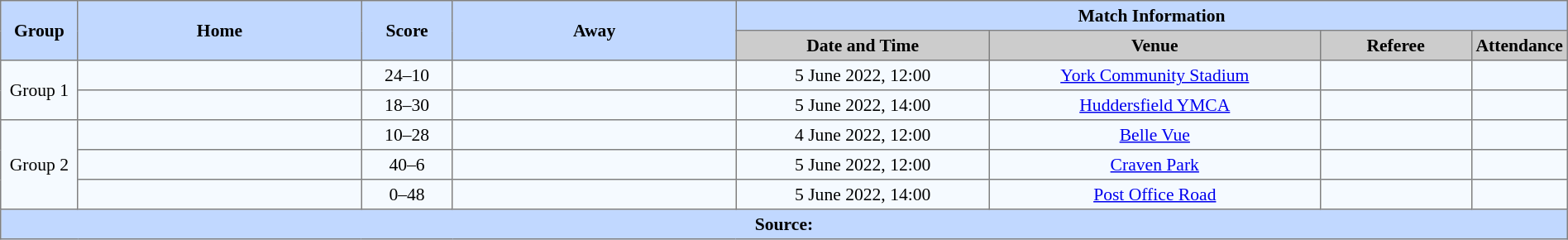<table border=1 style="border-collapse:collapse; font-size:90%; text-align:center;" cellpadding=3 cellspacing=0 width=100%>
<tr style="background:#c1d8ff;">
<th scope="col" rowspan=2 width=5%>Group</th>
<th scope="col" rowspan=2 width=19%>Home</th>
<th scope="col" rowspan=2 width=6%>Score</th>
<th scope="col" rowspan=2 width=19%>Away</th>
<th colspan=4>Match Information</th>
</tr>
<tr style="background:#cccccc;">
<th scope="col" width=17%>Date and Time</th>
<th scope="col" width=22%>Venue</th>
<th scope="col" width=10%>Referee</th>
<th scope="col" width=7%>Attendance</th>
</tr>
<tr style="background:#f5faff;">
<td rowspan=2>Group 1</td>
<td></td>
<td>24–10</td>
<td></td>
<td>5 June 2022, 12:00</td>
<td><a href='#'>York Community Stadium</a></td>
<td></td>
<td></td>
</tr>
<tr style="background:#f5faff;">
<td></td>
<td>18–30</td>
<td></td>
<td>5 June 2022, 14:00</td>
<td><a href='#'>Huddersfield YMCA</a></td>
<td></td>
<td></td>
</tr>
<tr style="background:#f5faff;">
<td rowspan=3>Group 2</td>
<td></td>
<td>10–28</td>
<td></td>
<td>4 June 2022, 12:00</td>
<td><a href='#'>Belle Vue</a></td>
<td></td>
<td></td>
</tr>
<tr style="background:#f5faff;">
<td></td>
<td>40–6</td>
<td></td>
<td>5 June 2022, 12:00</td>
<td><a href='#'>Craven Park</a></td>
<td></td>
<td></td>
</tr>
<tr style="background:#f5faff;">
<td></td>
<td>0–48</td>
<td></td>
<td>5 June 2022, 14:00</td>
<td><a href='#'>Post Office Road</a></td>
<td></td>
<td></td>
</tr>
<tr style="background:#c1d8ff;">
<th colspan=8>Source:</th>
</tr>
</table>
